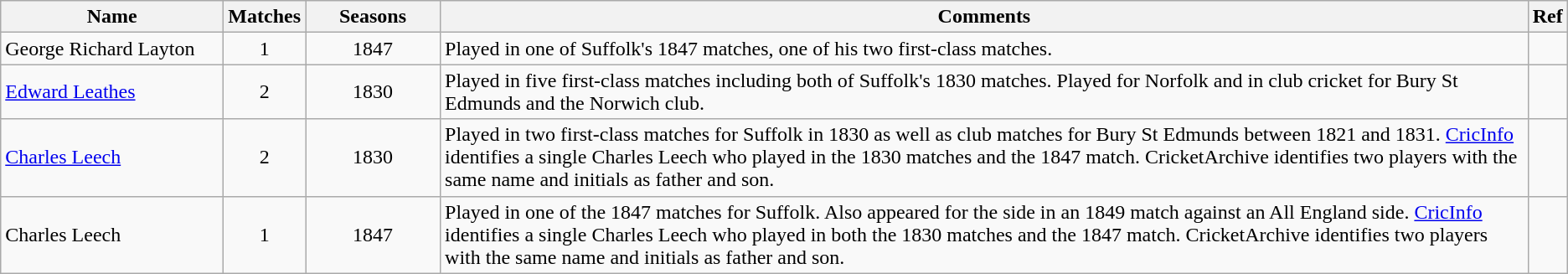<table class="wikitable">
<tr>
<th style="width:170px">Name</th>
<th>Matches</th>
<th style="width: 100px">Seasons</th>
<th>Comments</th>
<th>Ref</th>
</tr>
<tr>
<td>George Richard Layton</td>
<td align=center>1</td>
<td align=center>1847</td>
<td>Played in one of Suffolk's 1847 matches, one of his two first-class matches.</td>
<td></td>
</tr>
<tr>
<td><a href='#'>Edward Leathes</a></td>
<td align=center>2</td>
<td align=center>1830</td>
<td>Played in five first-class matches including both of Suffolk's 1830 matches. Played for Norfolk and in club cricket for Bury St Edmunds and the Norwich club.</td>
<td></td>
</tr>
<tr>
<td><a href='#'>Charles Leech</a></td>
<td align=center>2</td>
<td align=center>1830</td>
<td>Played in two first-class matches for Suffolk in 1830 as well as club matches for Bury St Edmunds between 1821 and 1831. <a href='#'>CricInfo</a> identifies a single Charles Leech who played in the 1830 matches and the 1847 match. CricketArchive identifies two players with the same name and initials as father and son.</td>
<td></td>
</tr>
<tr>
<td>Charles Leech</td>
<td align=center>1</td>
<td align=center>1847</td>
<td>Played in one of the 1847 matches for Suffolk. Also appeared for the side in an 1849 match against an All England side. <a href='#'>CricInfo</a> identifies a single Charles Leech who played in both the 1830 matches and the 1847 match. CricketArchive identifies two players with the same name and initials as father and son.</td>
<td></td>
</tr>
</table>
